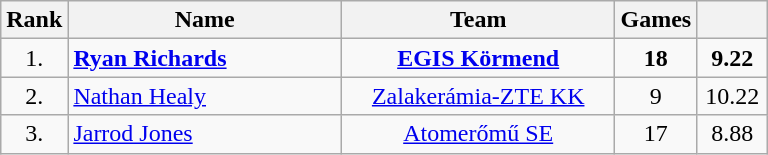<table | class="wikitable sortable" style="text-align: center;">
<tr>
<th>Rank</th>
<th width=175>Name</th>
<th width=175>Team</th>
<th>Games</th>
<th width=40></th>
</tr>
<tr>
<td>1.</td>
<td align="left"> <strong><a href='#'>Ryan Richards</a></strong></td>
<td><strong><a href='#'>EGIS Körmend</a></strong></td>
<td><strong>18</strong></td>
<td><strong>9.22</strong></td>
</tr>
<tr>
<td>2.</td>
<td align="left"> <a href='#'>Nathan Healy</a></td>
<td><a href='#'>Zalakerámia-ZTE KK</a></td>
<td>9</td>
<td>10.22</td>
</tr>
<tr>
<td>3.</td>
<td align="left"> <a href='#'>Jarrod Jones</a></td>
<td><a href='#'>Atomerőmű SE</a></td>
<td>17</td>
<td>8.88</td>
</tr>
</table>
